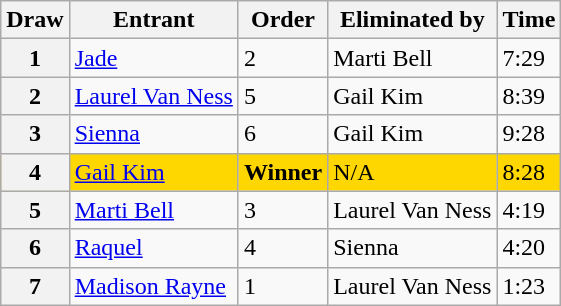<table class="wikitable sortable">
<tr>
<th>Draw</th>
<th>Entrant</th>
<th>Order</th>
<th>Eliminated by</th>
<th>Time</th>
</tr>
<tr>
<th>1</th>
<td><a href='#'>Jade</a></td>
<td>2</td>
<td>Marti Bell</td>
<td>7:29</td>
</tr>
<tr>
<th>2</th>
<td><a href='#'>Laurel Van Ness</a></td>
<td>5</td>
<td>Gail Kim</td>
<td>8:39</td>
</tr>
<tr>
<th>3</th>
<td><a href='#'>Sienna</a></td>
<td>6</td>
<td>Gail Kim</td>
<td>9:28</td>
</tr>
<tr style="background: gold">
<th>4</th>
<td><a href='#'>Gail Kim</a></td>
<td><strong>Winner</strong></td>
<td>N/A</td>
<td>8:28</td>
</tr>
<tr>
<th>5</th>
<td><a href='#'>Marti Bell</a></td>
<td>3</td>
<td>Laurel Van Ness</td>
<td>4:19</td>
</tr>
<tr>
<th>6</th>
<td><a href='#'>Raquel</a></td>
<td>4</td>
<td>Sienna</td>
<td>4:20</td>
</tr>
<tr>
<th>7</th>
<td><a href='#'>Madison Rayne</a></td>
<td>1</td>
<td>Laurel Van Ness</td>
<td>1:23</td>
</tr>
</table>
